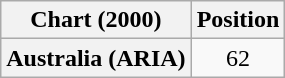<table class="wikitable plainrowheaders" style="text-align:center">
<tr>
<th scope="col">Chart (2000)</th>
<th scope="col">Position</th>
</tr>
<tr>
<th scope="row">Australia (ARIA)</th>
<td>62</td>
</tr>
</table>
